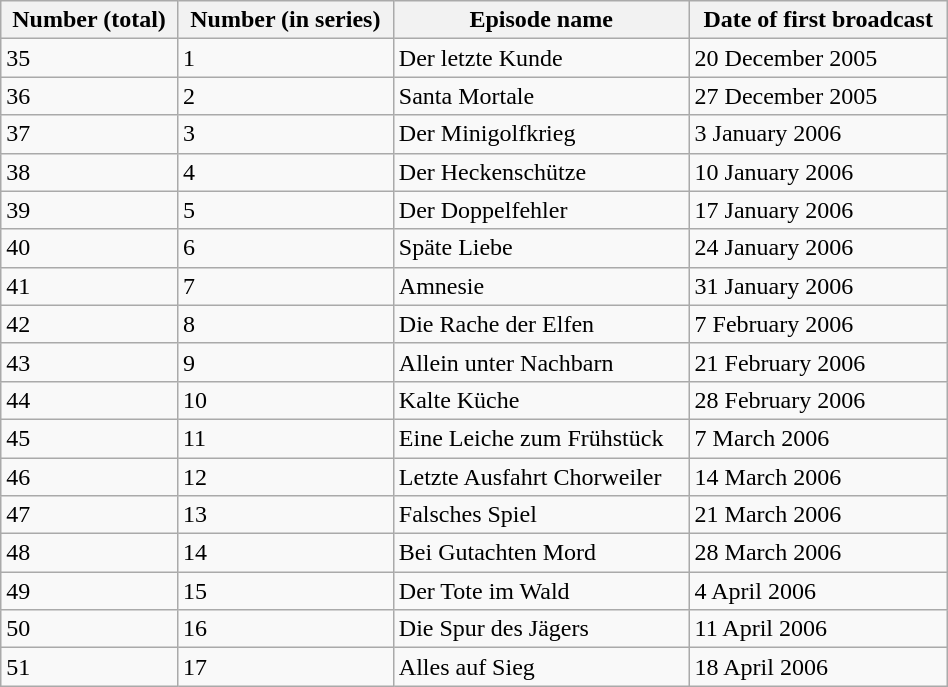<table class="wikitable" width="50%">
<tr class="hintergrundfarbe6">
<th>Number (total)</th>
<th>Number (in series)</th>
<th>Episode name</th>
<th>Date of first broadcast</th>
</tr>
<tr>
<td>35</td>
<td>1</td>
<td>Der letzte Kunde</td>
<td>20 December 2005</td>
</tr>
<tr>
<td>36</td>
<td>2</td>
<td>Santa Mortale</td>
<td>27 December 2005</td>
</tr>
<tr>
<td>37</td>
<td>3</td>
<td>Der Minigolfkrieg</td>
<td>3 January 2006</td>
</tr>
<tr>
<td>38</td>
<td>4</td>
<td>Der Heckenschütze</td>
<td>10 January 2006</td>
</tr>
<tr>
<td>39</td>
<td>5</td>
<td>Der Doppelfehler</td>
<td>17 January 2006</td>
</tr>
<tr>
<td>40</td>
<td>6</td>
<td>Späte Liebe</td>
<td>24 January 2006</td>
</tr>
<tr>
<td>41</td>
<td>7</td>
<td>Amnesie</td>
<td>31 January 2006</td>
</tr>
<tr>
<td>42</td>
<td>8</td>
<td>Die Rache der Elfen</td>
<td>7 February 2006</td>
</tr>
<tr>
<td>43</td>
<td>9</td>
<td>Allein unter Nachbarn</td>
<td>21 February 2006</td>
</tr>
<tr>
<td>44</td>
<td>10</td>
<td>Kalte Küche</td>
<td>28 February 2006</td>
</tr>
<tr>
<td>45</td>
<td>11</td>
<td>Eine Leiche zum Frühstück</td>
<td>7 March 2006</td>
</tr>
<tr>
<td>46</td>
<td>12</td>
<td>Letzte Ausfahrt Chorweiler</td>
<td>14 March 2006</td>
</tr>
<tr>
<td>47</td>
<td>13</td>
<td>Falsches Spiel</td>
<td>21 March 2006</td>
</tr>
<tr>
<td>48</td>
<td>14</td>
<td>Bei Gutachten Mord</td>
<td>28 March 2006</td>
</tr>
<tr>
<td>49</td>
<td>15</td>
<td>Der Tote im Wald</td>
<td>4 April 2006</td>
</tr>
<tr>
<td>50</td>
<td>16</td>
<td>Die Spur des Jägers</td>
<td>11 April 2006</td>
</tr>
<tr>
<td>51</td>
<td>17</td>
<td>Alles auf Sieg</td>
<td>18 April 2006</td>
</tr>
</table>
